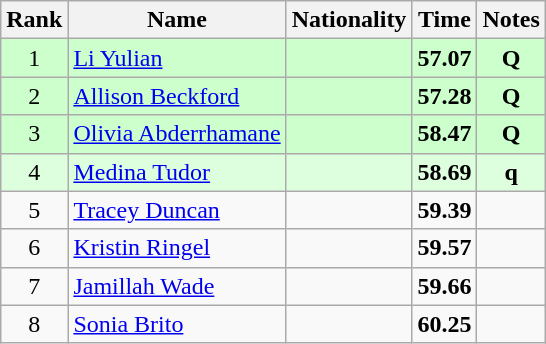<table class="wikitable sortable" style="text-align:center">
<tr>
<th>Rank</th>
<th>Name</th>
<th>Nationality</th>
<th>Time</th>
<th>Notes</th>
</tr>
<tr bgcolor=ccffcc>
<td>1</td>
<td align=left><a href='#'>Li Yulian</a></td>
<td align=left></td>
<td><strong>57.07</strong></td>
<td><strong>Q</strong></td>
</tr>
<tr bgcolor=ccffcc>
<td>2</td>
<td align=left><a href='#'>Allison Beckford</a></td>
<td align=left></td>
<td><strong>57.28</strong></td>
<td><strong>Q</strong></td>
</tr>
<tr bgcolor=ccffcc>
<td>3</td>
<td align=left><a href='#'>Olivia Abderrhamane</a></td>
<td align=left></td>
<td><strong>58.47</strong></td>
<td><strong>Q</strong></td>
</tr>
<tr bgcolor=ddffdd>
<td>4</td>
<td align=left><a href='#'>Medina Tudor</a></td>
<td align=left></td>
<td><strong>58.69</strong></td>
<td><strong>q</strong></td>
</tr>
<tr>
<td>5</td>
<td align=left><a href='#'>Tracey Duncan</a></td>
<td align=left></td>
<td><strong>59.39</strong></td>
<td></td>
</tr>
<tr>
<td>6</td>
<td align=left><a href='#'>Kristin Ringel</a></td>
<td align=left></td>
<td><strong>59.57</strong></td>
<td></td>
</tr>
<tr>
<td>7</td>
<td align=left><a href='#'>Jamillah Wade</a></td>
<td align=left></td>
<td><strong>59.66</strong></td>
<td></td>
</tr>
<tr>
<td>8</td>
<td align=left><a href='#'>Sonia Brito</a></td>
<td align=left></td>
<td><strong>60.25</strong></td>
<td></td>
</tr>
</table>
